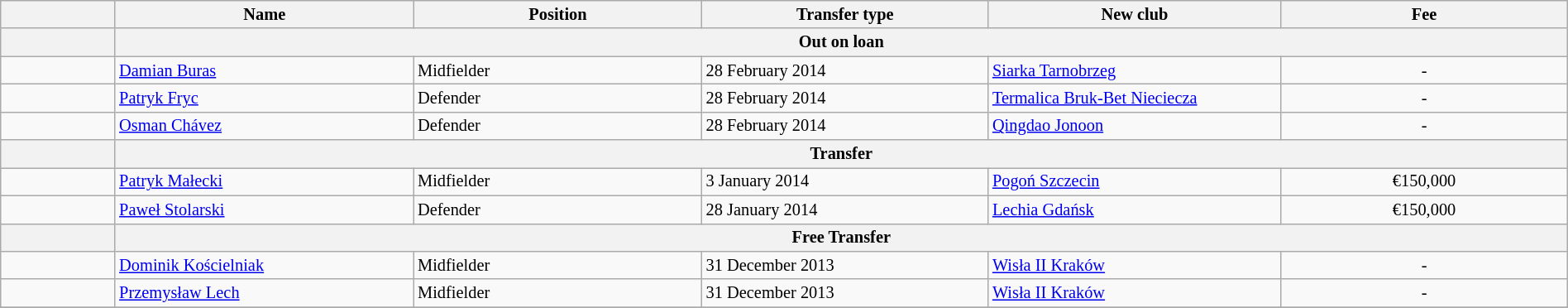<table class="wikitable" style="width:100%; font-size:85%;">
<tr>
<th width="2%"></th>
<th width="5%">Name</th>
<th width="5%">Position</th>
<th width="5%">Transfer type</th>
<th width="5%">New club</th>
<th width="5%">Fee</th>
</tr>
<tr>
<th></th>
<th colspan="5" align="center">Out on loan</th>
</tr>
<tr>
<td align=center></td>
<td align=left> <a href='#'>Damian Buras</a></td>
<td align=left>Midfielder</td>
<td align=left>28 February 2014</td>
<td align=left> <a href='#'>Siarka Tarnobrzeg</a></td>
<td align=center>-</td>
</tr>
<tr>
<td align=center></td>
<td align=left> <a href='#'>Patryk Fryc</a></td>
<td align=left>Defender</td>
<td align=left>28 February 2014</td>
<td align=left> <a href='#'>Termalica Bruk-Bet Nieciecza</a></td>
<td align=center>-</td>
</tr>
<tr>
<td align=center></td>
<td align=left> <a href='#'>Osman Chávez</a></td>
<td align=left>Defender</td>
<td align=left>28 February 2014</td>
<td align=left> <a href='#'>Qingdao Jonoon</a></td>
<td align=center>-</td>
</tr>
<tr>
<th></th>
<th colspan="5" align="center">Transfer</th>
</tr>
<tr>
<td align=center></td>
<td align=left> <a href='#'>Patryk Małecki</a></td>
<td align=left>Midfielder</td>
<td align=left>3 January 2014</td>
<td align=left> <a href='#'>Pogoń Szczecin</a></td>
<td align=center>€150,000</td>
</tr>
<tr>
<td align=center></td>
<td align=left> <a href='#'>Paweł Stolarski</a></td>
<td align=left>Defender</td>
<td align=left>28 January 2014</td>
<td align=left> <a href='#'>Lechia Gdańsk</a></td>
<td align=center>€150,000</td>
</tr>
<tr>
<th></th>
<th colspan="5" align="center">Free Transfer</th>
</tr>
<tr>
<td align=center></td>
<td align=left> <a href='#'>Dominik Kościelniak</a></td>
<td align=left>Midfielder</td>
<td align=left>31 December 2013</td>
<td align=left> <a href='#'>Wisła II Kraków</a></td>
<td align=center>-</td>
</tr>
<tr>
<td align=center></td>
<td align=left> <a href='#'>Przemysław Lech</a></td>
<td align=left>Midfielder</td>
<td align=left>31 December 2013</td>
<td align=left> <a href='#'>Wisła II Kraków</a></td>
<td align=center>-</td>
</tr>
<tr>
</tr>
</table>
